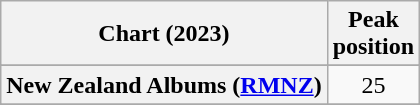<table class="wikitable sortable plainrowheaders" style="text-align:center">
<tr>
<th scope="col">Chart (2023)</th>
<th scope="col">Peak<br>position</th>
</tr>
<tr>
</tr>
<tr>
<th scope="row">New Zealand Albums (<a href='#'>RMNZ</a>)</th>
<td>25</td>
</tr>
<tr>
</tr>
<tr>
</tr>
<tr>
</tr>
<tr>
</tr>
</table>
